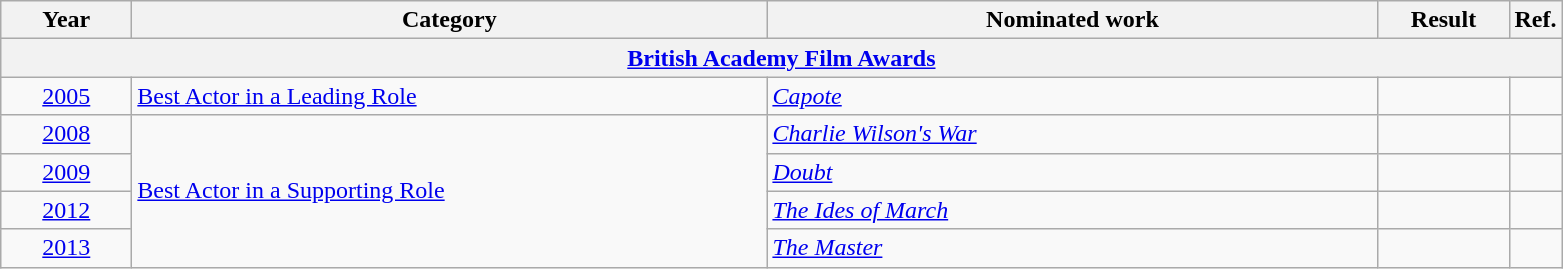<table class=wikitable>
<tr>
<th scope="col" style="width:5em;">Year</th>
<th scope="col" style="width:26em;">Category</th>
<th scope="col" style="width:25em;">Nominated work</th>
<th scope="col" style="width:5em;">Result</th>
<th>Ref.</th>
</tr>
<tr>
<th colspan=5><a href='#'>British Academy Film Awards</a></th>
</tr>
<tr>
<td style="text-align:center;"><a href='#'>2005</a></td>
<td><a href='#'>Best Actor in a Leading Role</a></td>
<td><em><a href='#'>Capote</a></em></td>
<td></td>
<td style="text-align:center;"></td>
</tr>
<tr>
<td style="text-align:center;"><a href='#'>2008</a></td>
<td rowspan=4><a href='#'>Best Actor in a Supporting Role</a></td>
<td><em><a href='#'>Charlie Wilson's War</a></em></td>
<td></td>
<td style="text-align:center;"></td>
</tr>
<tr>
<td style="text-align:center;"><a href='#'>2009</a></td>
<td><em><a href='#'>Doubt</a></em></td>
<td></td>
<td style="text-align:center;"></td>
</tr>
<tr>
<td style="text-align:center;"><a href='#'>2012</a></td>
<td><em><a href='#'>The Ides of March</a></em></td>
<td></td>
<td style="text-align:center;"></td>
</tr>
<tr>
<td style="text-align:center;"><a href='#'>2013</a></td>
<td><em><a href='#'>The Master</a></em></td>
<td></td>
<td style="text-align:center;"></td>
</tr>
</table>
